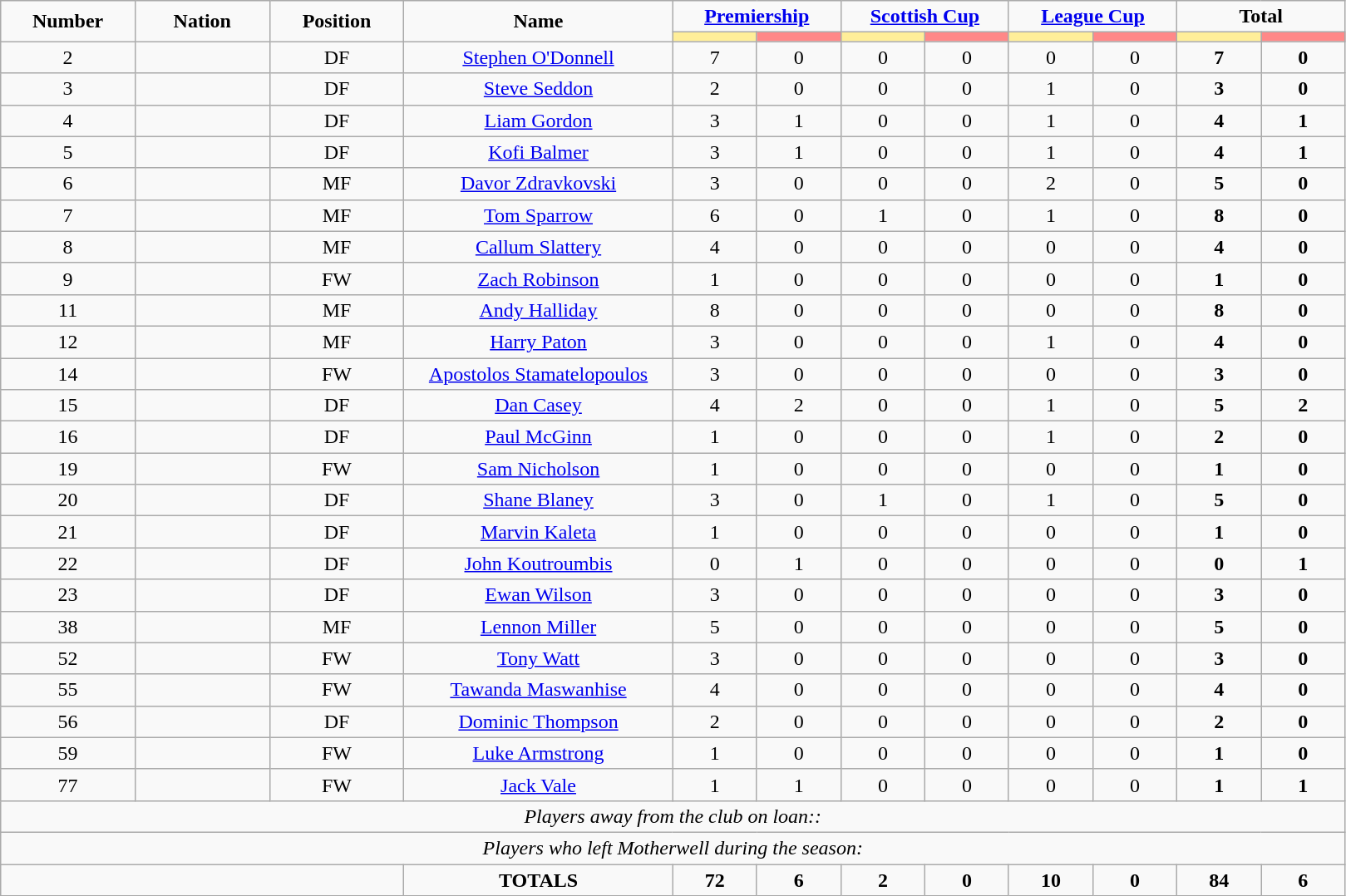<table class="wikitable" style="font-size: 100%; text-align: center;">
<tr>
<td rowspan="2" width="10%" align="center"><strong>Number</strong></td>
<td rowspan="2" width="10%" align="center"><strong>Nation</strong></td>
<td rowspan="2" width="10%" align="center"><strong>Position</strong></td>
<td rowspan="2" width="20%" align="center"><strong>Name</strong></td>
<td colspan="2" align="center"><strong><a href='#'>Premiership</a></strong></td>
<td colspan="2" align="center"><strong><a href='#'>Scottish Cup</a></strong></td>
<td colspan="2" align="center"><strong><a href='#'>League Cup</a></strong></td>
<td colspan="2" align="center"><strong>Total </strong></td>
</tr>
<tr>
<th width=60 style="background: #FFEE99"></th>
<th width=60 style="background: #FF8888"></th>
<th width=60 style="background: #FFEE99"></th>
<th width=60 style="background: #FF8888"></th>
<th width=60 style="background: #FFEE99"></th>
<th width=60 style="background: #FF8888"></th>
<th width=60 style="background: #FFEE99"></th>
<th width=60 style="background: #FF8888"></th>
</tr>
<tr>
<td>2</td>
<td></td>
<td>DF</td>
<td><a href='#'>Stephen O'Donnell</a></td>
<td>7</td>
<td>0</td>
<td>0</td>
<td>0</td>
<td>0</td>
<td>0</td>
<td><strong>7</strong></td>
<td><strong>0</strong></td>
</tr>
<tr>
<td>3</td>
<td></td>
<td>DF</td>
<td><a href='#'>Steve Seddon</a></td>
<td>2</td>
<td>0</td>
<td>0</td>
<td>0</td>
<td>1</td>
<td>0</td>
<td><strong>3</strong></td>
<td><strong>0</strong></td>
</tr>
<tr>
<td>4</td>
<td></td>
<td>DF</td>
<td><a href='#'>Liam Gordon</a></td>
<td>3</td>
<td>1</td>
<td>0</td>
<td>0</td>
<td>1</td>
<td>0</td>
<td><strong>4</strong></td>
<td><strong>1</strong></td>
</tr>
<tr>
<td>5</td>
<td></td>
<td>DF</td>
<td><a href='#'>Kofi Balmer</a></td>
<td>3</td>
<td>1</td>
<td>0</td>
<td>0</td>
<td>1</td>
<td>0</td>
<td><strong>4</strong></td>
<td><strong>1</strong></td>
</tr>
<tr>
<td>6</td>
<td></td>
<td>MF</td>
<td><a href='#'>Davor Zdravkovski</a></td>
<td>3</td>
<td>0</td>
<td>0</td>
<td>0</td>
<td>2</td>
<td>0</td>
<td><strong>5</strong></td>
<td><strong>0</strong></td>
</tr>
<tr>
<td>7</td>
<td></td>
<td>MF</td>
<td><a href='#'>Tom Sparrow</a></td>
<td>6</td>
<td>0</td>
<td>1</td>
<td>0</td>
<td>1</td>
<td>0</td>
<td><strong>8</strong></td>
<td><strong>0</strong></td>
</tr>
<tr>
<td>8</td>
<td></td>
<td>MF</td>
<td><a href='#'>Callum Slattery</a></td>
<td>4</td>
<td>0</td>
<td>0</td>
<td>0</td>
<td>0</td>
<td>0</td>
<td><strong>4</strong></td>
<td><strong>0</strong></td>
</tr>
<tr>
<td>9</td>
<td></td>
<td>FW</td>
<td><a href='#'>Zach Robinson</a></td>
<td>1</td>
<td>0</td>
<td>0</td>
<td>0</td>
<td>0</td>
<td>0</td>
<td><strong>1</strong></td>
<td><strong>0</strong></td>
</tr>
<tr>
<td>11</td>
<td></td>
<td>MF</td>
<td><a href='#'>Andy Halliday</a></td>
<td>8</td>
<td>0</td>
<td>0</td>
<td>0</td>
<td>0</td>
<td>0</td>
<td><strong>8</strong></td>
<td><strong>0</strong></td>
</tr>
<tr>
<td>12</td>
<td></td>
<td>MF</td>
<td><a href='#'>Harry Paton</a></td>
<td>3</td>
<td>0</td>
<td>0</td>
<td>0</td>
<td>1</td>
<td>0</td>
<td><strong>4</strong></td>
<td><strong>0</strong></td>
</tr>
<tr>
<td>14</td>
<td></td>
<td>FW</td>
<td><a href='#'>Apostolos Stamatelopoulos</a></td>
<td>3</td>
<td>0</td>
<td>0</td>
<td>0</td>
<td>0</td>
<td>0</td>
<td><strong>3</strong></td>
<td><strong>0</strong></td>
</tr>
<tr>
<td>15</td>
<td></td>
<td>DF</td>
<td><a href='#'>Dan Casey</a></td>
<td>4</td>
<td>2</td>
<td>0</td>
<td>0</td>
<td>1</td>
<td>0</td>
<td><strong>5</strong></td>
<td><strong>2</strong></td>
</tr>
<tr>
<td>16</td>
<td></td>
<td>DF</td>
<td><a href='#'>Paul McGinn</a></td>
<td>1</td>
<td>0</td>
<td>0</td>
<td>0</td>
<td>1</td>
<td>0</td>
<td><strong>2</strong></td>
<td><strong>0</strong></td>
</tr>
<tr>
<td>19</td>
<td></td>
<td>FW</td>
<td><a href='#'>Sam Nicholson</a></td>
<td>1</td>
<td>0</td>
<td>0</td>
<td>0</td>
<td>0</td>
<td>0</td>
<td><strong>1</strong></td>
<td><strong>0</strong></td>
</tr>
<tr>
<td>20</td>
<td></td>
<td>DF</td>
<td><a href='#'>Shane Blaney</a></td>
<td>3</td>
<td>0</td>
<td>1</td>
<td>0</td>
<td>1</td>
<td>0</td>
<td><strong>5</strong></td>
<td><strong>0</strong></td>
</tr>
<tr>
<td>21</td>
<td></td>
<td>DF</td>
<td><a href='#'>Marvin Kaleta</a></td>
<td>1</td>
<td>0</td>
<td>0</td>
<td>0</td>
<td>0</td>
<td>0</td>
<td><strong>1</strong></td>
<td><strong>0</strong></td>
</tr>
<tr>
<td>22</td>
<td></td>
<td>DF</td>
<td><a href='#'>John Koutroumbis</a></td>
<td>0</td>
<td>1</td>
<td>0</td>
<td>0</td>
<td>0</td>
<td>0</td>
<td><strong>0</strong></td>
<td><strong>1</strong></td>
</tr>
<tr>
<td>23</td>
<td></td>
<td>DF</td>
<td><a href='#'>Ewan Wilson</a></td>
<td>3</td>
<td>0</td>
<td>0</td>
<td>0</td>
<td>0</td>
<td>0</td>
<td><strong>3</strong></td>
<td><strong>0</strong></td>
</tr>
<tr>
<td>38</td>
<td></td>
<td>MF</td>
<td><a href='#'>Lennon Miller</a></td>
<td>5</td>
<td>0</td>
<td>0</td>
<td>0</td>
<td>0</td>
<td>0</td>
<td><strong>5</strong></td>
<td><strong>0</strong></td>
</tr>
<tr>
<td>52</td>
<td></td>
<td>FW</td>
<td><a href='#'>Tony Watt</a></td>
<td>3</td>
<td>0</td>
<td>0</td>
<td>0</td>
<td>0</td>
<td>0</td>
<td><strong>3</strong></td>
<td><strong>0</strong></td>
</tr>
<tr>
<td>55</td>
<td></td>
<td>FW</td>
<td><a href='#'>Tawanda Maswanhise</a></td>
<td>4</td>
<td>0</td>
<td>0</td>
<td>0</td>
<td>0</td>
<td>0</td>
<td><strong>4</strong></td>
<td><strong>0</strong></td>
</tr>
<tr>
<td>56</td>
<td></td>
<td>DF</td>
<td><a href='#'>Dominic Thompson</a></td>
<td>2</td>
<td>0</td>
<td>0</td>
<td>0</td>
<td>0</td>
<td>0</td>
<td><strong>2</strong></td>
<td><strong>0</strong></td>
</tr>
<tr>
<td>59</td>
<td></td>
<td>FW</td>
<td><a href='#'>Luke Armstrong</a></td>
<td>1</td>
<td>0</td>
<td>0</td>
<td>0</td>
<td>0</td>
<td>0</td>
<td><strong>1</strong></td>
<td><strong>0</strong></td>
</tr>
<tr>
<td>77</td>
<td></td>
<td>FW</td>
<td><a href='#'>Jack Vale</a></td>
<td>1</td>
<td>1</td>
<td>0</td>
<td>0</td>
<td>0</td>
<td>0</td>
<td><strong>1</strong></td>
<td><strong>1</strong></td>
</tr>
<tr>
<td colspan="14"><em>Players away from the club on loan::</em></td>
</tr>
<tr>
<td colspan="14"><em>Players who left Motherwell during the season:</em></td>
</tr>
<tr>
<td colspan="3"></td>
<td><strong>TOTALS</strong></td>
<td><strong>72</strong></td>
<td><strong>6</strong></td>
<td><strong>2</strong></td>
<td><strong>0</strong></td>
<td><strong>10</strong></td>
<td><strong>0</strong></td>
<td><strong>84</strong></td>
<td><strong>6</strong></td>
</tr>
</table>
